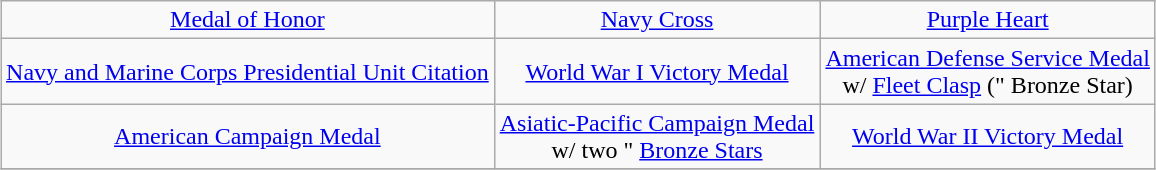<table class="wikitable" style="margin:1em auto; text-align:center;">
<tr>
<td><a href='#'>Medal of Honor</a></td>
<td><a href='#'>Navy Cross</a></td>
<td><a href='#'>Purple Heart</a></td>
</tr>
<tr>
<td><a href='#'>Navy and Marine Corps Presidential Unit Citation</a></td>
<td><a href='#'>World War I Victory Medal</a></td>
<td><a href='#'>American Defense Service Medal</a><br>w/ <a href='#'>Fleet Clasp</a> (" Bronze Star)</td>
</tr>
<tr>
<td><a href='#'>American Campaign Medal</a></td>
<td><a href='#'>Asiatic-Pacific Campaign Medal</a><br>w/ two " <a href='#'>Bronze Stars</a></td>
<td><a href='#'>World War II Victory Medal</a></td>
</tr>
<tr>
</tr>
</table>
